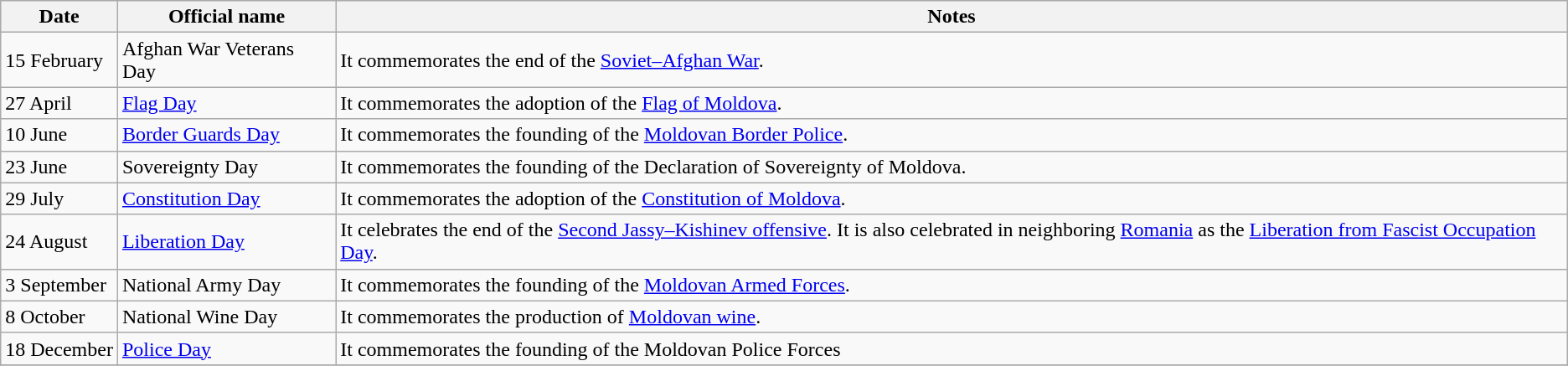<table class="wikitable">
<tr style="background:#efefef;">
<th>Date</th>
<th>Official name</th>
<th>Notes</th>
</tr>
<tr>
<td>15 February</td>
<td>Afghan War Veterans Day</td>
<td>It commemorates the end of the <a href='#'>Soviet–Afghan War</a>.</td>
</tr>
<tr>
<td>27 April</td>
<td><a href='#'>Flag Day</a></td>
<td>It commemorates the adoption of the <a href='#'>Flag of Moldova</a>.</td>
</tr>
<tr>
<td>10 June</td>
<td><a href='#'>Border Guards Day</a></td>
<td>It commemorates the founding of the <a href='#'>Moldovan Border Police</a>.</td>
</tr>
<tr>
<td>23 June</td>
<td>Sovereignty Day</td>
<td>It commemorates the founding of the Declaration of Sovereignty of Moldova.</td>
</tr>
<tr>
<td>29 July</td>
<td><a href='#'>Constitution Day</a></td>
<td>It commemorates the adoption of the <a href='#'>Constitution of Moldova</a>.</td>
</tr>
<tr>
<td>24 August</td>
<td><a href='#'>Liberation Day</a></td>
<td>It celebrates the end of the <a href='#'>Second Jassy–Kishinev offensive</a>. It is also celebrated in neighboring <a href='#'>Romania</a> as the <a href='#'>Liberation from Fascist Occupation Day</a>.</td>
</tr>
<tr>
<td>3 September</td>
<td>National Army Day</td>
<td>It commemorates the founding of the <a href='#'>Moldovan Armed Forces</a>.</td>
</tr>
<tr>
<td>8 October</td>
<td>National Wine Day</td>
<td>It commemorates the production of <a href='#'>Moldovan wine</a>.</td>
</tr>
<tr>
<td>18 December</td>
<td><a href='#'>Police Day</a></td>
<td>It commemorates the founding of the Moldovan Police Forces</td>
</tr>
<tr>
</tr>
</table>
